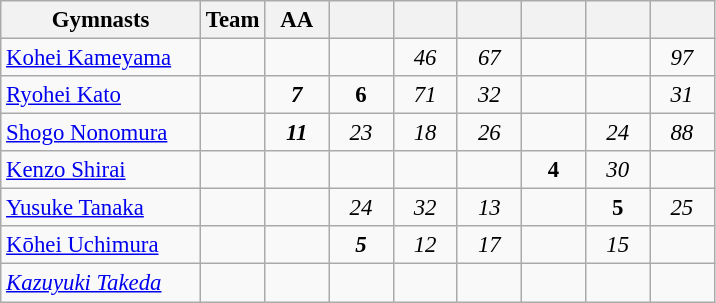<table class="wikitable sortable collapsible autocollapse plainrowheaders" style="text-align:center; font-size:95%;">
<tr>
<th width=28% class=unsortable>Gymnasts</th>
<th width=9% class=unsortable>Team</th>
<th width=9% class=unsortable>AA</th>
<th width=9% class=unsortable></th>
<th width=9% class=unsortable></th>
<th width=9% class=unsortable></th>
<th width=9% class=unsortable></th>
<th width=9% class=unsortable></th>
<th width=9% class=unsortable></th>
</tr>
<tr>
<td align=left><a href='#'>Kohei Kameyama</a></td>
<td></td>
<td></td>
<td></td>
<td><em>46</em></td>
<td><em>67</em></td>
<td></td>
<td></td>
<td><em>97</em></td>
</tr>
<tr>
<td align=left><a href='#'>Ryohei Kato</a></td>
<td></td>
<td><strong><em>7</em></strong></td>
<td><strong>6</strong></td>
<td><em>71</em></td>
<td><em>32</em></td>
<td></td>
<td></td>
<td><em>31</em></td>
</tr>
<tr>
<td align=left><a href='#'>Shogo Nonomura</a></td>
<td></td>
<td><strong><em>11</em></strong></td>
<td><em>23</em></td>
<td><em>18</em></td>
<td><em>26</em></td>
<td></td>
<td><em>24</em></td>
<td><em>88</em></td>
</tr>
<tr>
<td align=left><a href='#'>Kenzo Shirai</a></td>
<td></td>
<td></td>
<td></td>
<td></td>
<td></td>
<td><strong>4</strong></td>
<td><em>30</em></td>
<td></td>
</tr>
<tr>
<td align=left><a href='#'>Yusuke Tanaka</a></td>
<td></td>
<td></td>
<td><em>24</em></td>
<td><em>32</em></td>
<td><em>13</em></td>
<td></td>
<td><strong>5</strong></td>
<td><em>25</em></td>
</tr>
<tr>
<td align=left><a href='#'>Kōhei Uchimura</a></td>
<td></td>
<td></td>
<td><strong><em>5</em></strong></td>
<td><em>12</em></td>
<td><em>17</em></td>
<td></td>
<td><em>15</em></td>
<td></td>
</tr>
<tr>
<td align=left><em><a href='#'>Kazuyuki Takeda</a></em></td>
<td></td>
<td></td>
<td></td>
<td></td>
<td></td>
<td></td>
<td></td>
<td></td>
</tr>
</table>
